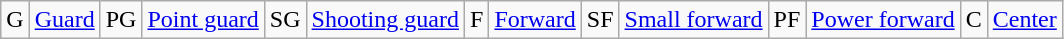<table class="wikitable">
<tr>
<td>G</td>
<td><a href='#'>Guard</a></td>
<td>PG</td>
<td><a href='#'>Point guard</a></td>
<td>SG</td>
<td><a href='#'>Shooting guard</a></td>
<td>F</td>
<td><a href='#'>Forward</a></td>
<td>SF</td>
<td><a href='#'>Small forward</a></td>
<td>PF</td>
<td><a href='#'>Power forward</a></td>
<td>C</td>
<td><a href='#'>Center</a></td>
</tr>
</table>
